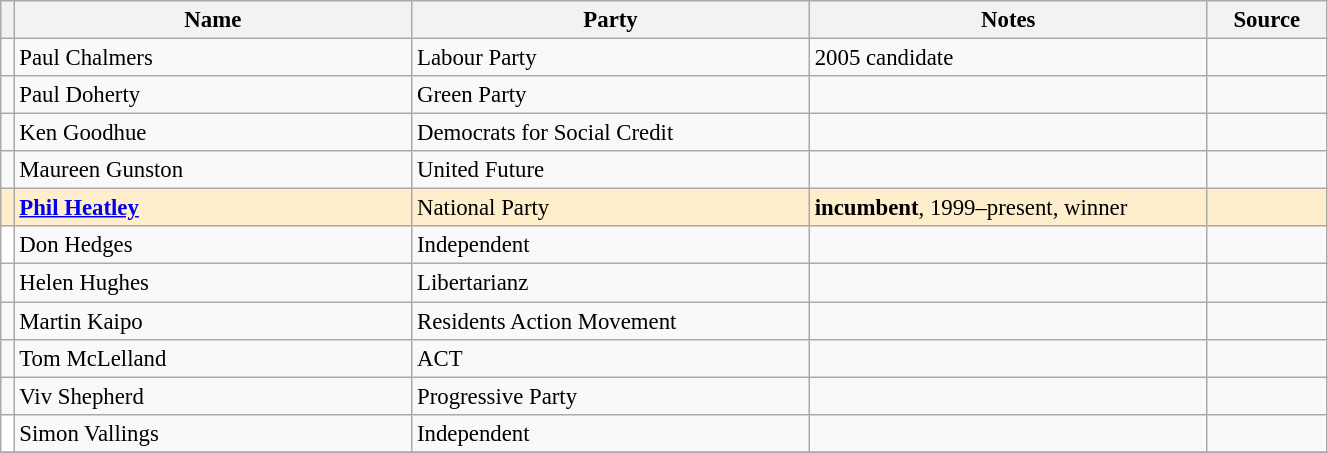<table class="wikitable" width="70%" style="font-size:95%;">
<tr>
<th width=1%></th>
<th width=30%>Name</th>
<th width=30%>Party</th>
<th width=30%>Notes</th>
<th width=9%>Source</th>
</tr>
<tr -->
<td bgcolor=></td>
<td>Paul Chalmers</td>
<td>Labour Party</td>
<td>2005 candidate</td>
<td></td>
</tr>
<tr -->
<td bgcolor=></td>
<td>Paul Doherty</td>
<td>Green Party</td>
<td></td>
<td></td>
</tr>
<tr -->
<td bgcolor=></td>
<td>Ken Goodhue</td>
<td>Democrats for Social Credit</td>
<td></td>
<td></td>
</tr>
<tr -->
<td bgcolor=></td>
<td>Maureen Gunston</td>
<td>United Future</td>
<td></td>
<td></td>
</tr>
<tr ---- bgcolor=#FFEECC>
<td bgcolor=></td>
<td><strong><a href='#'>Phil Heatley</a></strong></td>
<td>National Party</td>
<td><strong>incumbent</strong>, 1999–present, winner</td>
<td></td>
</tr>
<tr -->
<td bgcolor=white></td>
<td>Don Hedges</td>
<td>Independent</td>
<td></td>
<td></td>
</tr>
<tr -->
<td bgcolor=></td>
<td>Helen Hughes</td>
<td>Libertarianz</td>
<td></td>
<td></td>
</tr>
<tr -->
<td bgcolor=></td>
<td>Martin Kaipo</td>
<td>Residents Action Movement</td>
<td></td>
<td></td>
</tr>
<tr -->
<td bgcolor=></td>
<td>Tom McLelland</td>
<td>ACT</td>
<td></td>
<td></td>
</tr>
<tr -->
<td bgcolor=></td>
<td>Viv Shepherd</td>
<td>Progressive Party</td>
<td></td>
<td></td>
</tr>
<tr -->
<td bgcolor=white></td>
<td>Simon Vallings</td>
<td>Independent</td>
<td></td>
<td></td>
</tr>
<tr -->
</tr>
</table>
